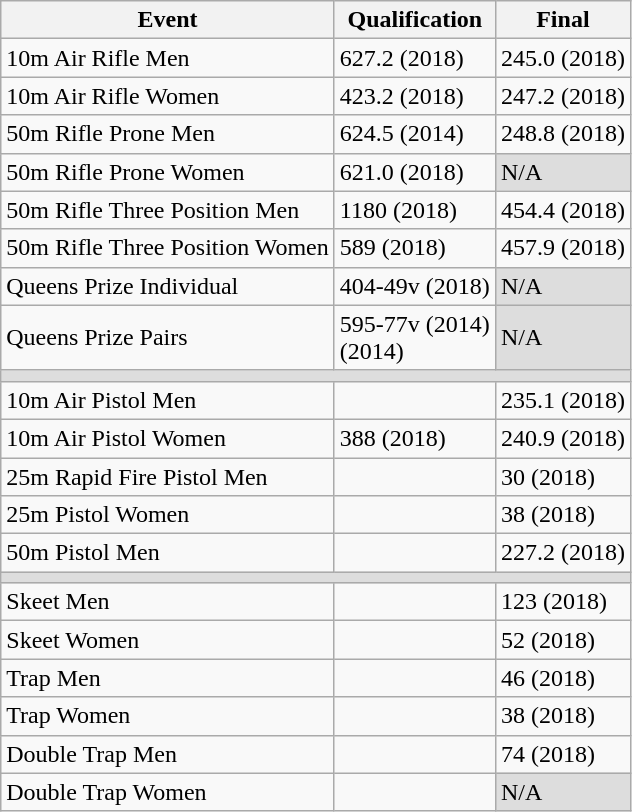<table class="wikitable">
<tr>
<th>Event</th>
<th>Qualification</th>
<th>Final</th>
</tr>
<tr>
<td>10m Air Rifle Men</td>
<td>627.2  (2018)</td>
<td>245.0  (2018)</td>
</tr>
<tr>
<td>10m Air Rifle Women</td>
<td>423.2  (2018)</td>
<td>247.2  (2018)</td>
</tr>
<tr>
<td>50m Rifle Prone Men</td>
<td>624.5  (2014)</td>
<td>248.8  (2018)</td>
</tr>
<tr>
<td>50m Rifle Prone Women</td>
<td>621.0  (2018)</td>
<td style="background:#DDDDDD;">N/A</td>
</tr>
<tr>
<td>50m Rifle Three Position Men</td>
<td>1180  (2018)</td>
<td>454.4  (2018)</td>
</tr>
<tr>
<td>50m Rifle Three Position Women</td>
<td>589  (2018)</td>
<td>457.9  (2018)</td>
</tr>
<tr>
<td>Queens Prize Individual</td>
<td>404-49v  (2018)</td>
<td style="background:#DDDDDD;">N/A</td>
</tr>
<tr>
<td>Queens Prize Pairs</td>
<td>595-77v   (2014) <br>  (2014)</td>
<td style="background:#DDDDDD;">N/A</td>
</tr>
<tr bgcolor=#DDDDDD>
<td colspan=7></td>
</tr>
<tr>
<td>10m Air Pistol Men</td>
<td></td>
<td>235.1  (2018)</td>
</tr>
<tr>
<td>10m Air Pistol Women</td>
<td>388  (2018)</td>
<td>240.9  (2018)</td>
</tr>
<tr>
<td>25m Rapid Fire Pistol Men</td>
<td></td>
<td>30  (2018)</td>
</tr>
<tr>
<td>25m Pistol Women</td>
<td></td>
<td>38  (2018)</td>
</tr>
<tr>
<td>50m Pistol Men</td>
<td></td>
<td>227.2  (2018)</td>
</tr>
<tr bgcolor=#DDDDDD>
<td colspan=7></td>
</tr>
<tr>
<td>Skeet Men</td>
<td></td>
<td>123  (2018)</td>
</tr>
<tr>
<td>Skeet Women</td>
<td></td>
<td>52  (2018)</td>
</tr>
<tr>
<td>Trap Men</td>
<td></td>
<td>46  (2018)</td>
</tr>
<tr>
<td>Trap Women</td>
<td></td>
<td>38  (2018)</td>
</tr>
<tr>
<td>Double Trap Men</td>
<td></td>
<td>74  (2018)</td>
</tr>
<tr>
<td>Double Trap Women</td>
<td></td>
<td style="background:#DDDDDD;">N/A</td>
</tr>
</table>
